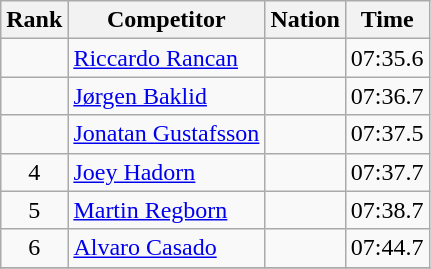<table class="wikitable sortable" style="text-align:left">
<tr>
<th data-sort-type="number">Rank</th>
<th class="unsortable">Competitor</th>
<th>Nation</th>
<th>Time</th>
</tr>
<tr>
<td style="text-align:center"></td>
<td><a href='#'>Riccardo Rancan</a></td>
<td></td>
<td style="text-align:right">07:35.6</td>
</tr>
<tr>
<td style="text-align:center"></td>
<td><a href='#'>Jørgen Baklid</a></td>
<td></td>
<td style="text-align:right">07:36.7</td>
</tr>
<tr>
<td style="text-align:center"></td>
<td><a href='#'>Jonatan Gustafsson</a></td>
<td></td>
<td style="text-align:right">07:37.5</td>
</tr>
<tr>
<td style="text-align:center">4</td>
<td><a href='#'>Joey Hadorn</a></td>
<td></td>
<td style="text-align:right">07:37.7</td>
</tr>
<tr>
<td style="text-align:center">5</td>
<td><a href='#'>Martin Regborn</a></td>
<td></td>
<td style="text-align:right">07:38.7</td>
</tr>
<tr>
<td style="text-align:center">6</td>
<td><a href='#'>Alvaro Casado</a></td>
<td></td>
<td style="text-align:right">07:44.7</td>
</tr>
<tr>
</tr>
</table>
